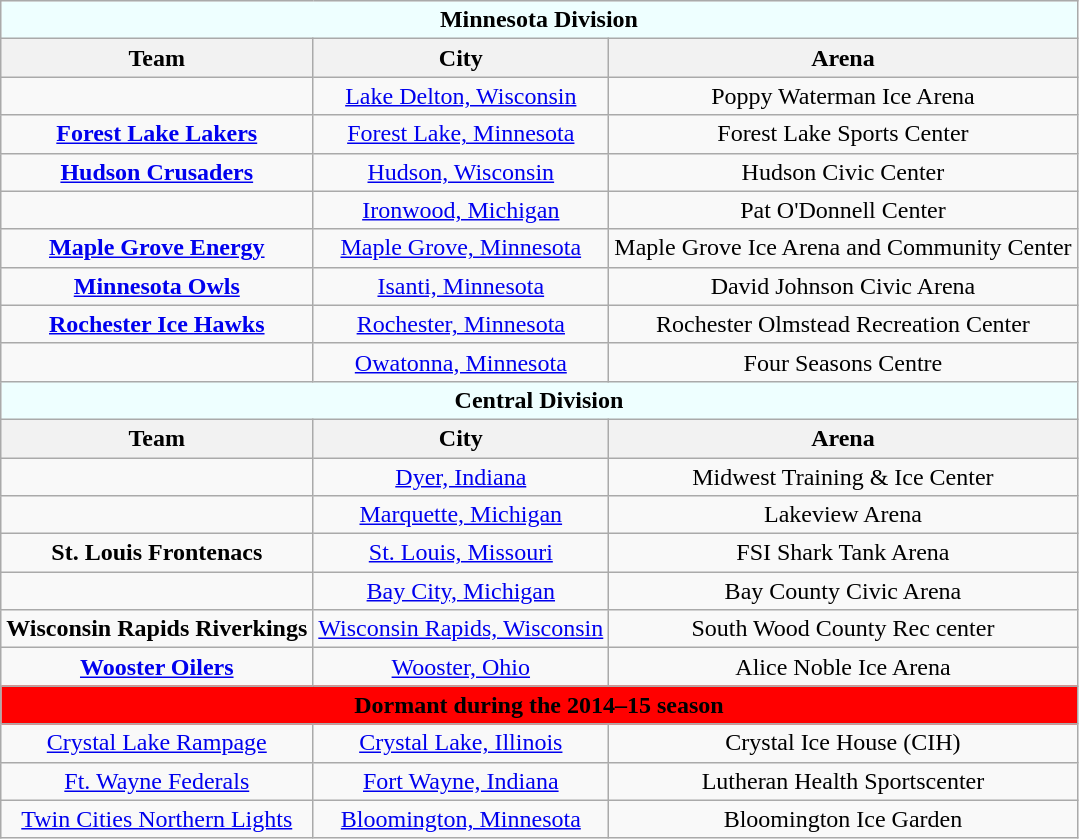<table class="wikitable">
<tr align="center"  bgcolor="#eeffff">
<td colspan="11"><strong>Minnesota Division</strong></td>
</tr>
<tr align="center">
<th>Team</th>
<th>City</th>
<th>Arena</th>
</tr>
<tr align="center">
<td><strong></strong></td>
<td><a href='#'>Lake Delton, Wisconsin</a></td>
<td>Poppy Waterman Ice Arena</td>
</tr>
<tr align="center">
<td><strong><a href='#'>Forest Lake Lakers</a></strong></td>
<td><a href='#'>Forest Lake, Minnesota</a></td>
<td>Forest Lake Sports Center</td>
</tr>
<tr align="center">
<td><strong><a href='#'>Hudson Crusaders</a></strong></td>
<td><a href='#'>Hudson, Wisconsin</a></td>
<td>Hudson Civic Center</td>
</tr>
<tr align="center">
<td><strong></strong></td>
<td><a href='#'>Ironwood, Michigan</a></td>
<td>Pat O'Donnell Center</td>
</tr>
<tr align="center">
<td><strong><a href='#'>Maple Grove Energy</a></strong></td>
<td><a href='#'>Maple Grove, Minnesota</a></td>
<td>Maple Grove Ice Arena and Community Center</td>
</tr>
<tr align="center">
<td><strong><a href='#'>Minnesota Owls</a></strong></td>
<td><a href='#'>Isanti, Minnesota</a></td>
<td>David Johnson Civic Arena</td>
</tr>
<tr align="center">
<td><strong><a href='#'>Rochester Ice Hawks</a></strong></td>
<td><a href='#'>Rochester, Minnesota</a></td>
<td>Rochester Olmstead Recreation Center</td>
</tr>
<tr align="center">
<td><strong></strong></td>
<td><a href='#'>Owatonna, Minnesota</a></td>
<td>Four Seasons Centre</td>
</tr>
<tr align="center"  bgcolor="#eeffff">
<td colspan="11"><strong>Central Division</strong></td>
</tr>
<tr align="center">
<th>Team</th>
<th>City</th>
<th>Arena</th>
</tr>
<tr align="center">
<td><strong></strong></td>
<td><a href='#'>Dyer, Indiana</a></td>
<td>Midwest Training & Ice Center</td>
</tr>
<tr align="center">
<td><strong></strong></td>
<td><a href='#'>Marquette, Michigan</a></td>
<td>Lakeview Arena</td>
</tr>
<tr align="center">
<td><strong>St. Louis Frontenacs</strong></td>
<td><a href='#'>St. Louis, Missouri</a></td>
<td>FSI Shark Tank Arena</td>
</tr>
<tr align="center">
<td><strong></strong></td>
<td><a href='#'>Bay City, Michigan</a></td>
<td>Bay County Civic Arena</td>
</tr>
<tr align="center">
<td><strong>Wisconsin Rapids Riverkings</strong></td>
<td><a href='#'>Wisconsin Rapids, Wisconsin</a></td>
<td>South Wood County Rec center</td>
</tr>
<tr align="center">
<td><strong><a href='#'>Wooster Oilers</a></strong></td>
<td><a href='#'>Wooster, Ohio</a></td>
<td>Alice Noble Ice Arena</td>
</tr>
<tr align="center"  bgcolor="red">
<td colspan="11"><strong>Dormant during the 2014–15 season</strong></td>
</tr>
<tr align="center">
<td><a href='#'>Crystal Lake Rampage</a></td>
<td><a href='#'>Crystal Lake, Illinois</a></td>
<td>Crystal Ice House (CIH)</td>
</tr>
<tr align="center">
<td><a href='#'>Ft. Wayne Federals</a></td>
<td><a href='#'>Fort Wayne, Indiana</a></td>
<td>Lutheran Health Sportscenter</td>
</tr>
<tr align="center">
<td><a href='#'>Twin Cities Northern Lights</a></td>
<td><a href='#'>Bloomington, Minnesota</a></td>
<td>Bloomington Ice Garden</td>
</tr>
</table>
